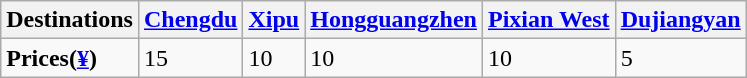<table class="wikitable" align="center">
<tr>
<th>Destinations</th>
<th><a href='#'>Chengdu</a></th>
<th><a href='#'>Xipu</a></th>
<th><a href='#'>Hongguangzhen</a></th>
<th><a href='#'>Pixian West</a></th>
<th><a href='#'>Dujiangyan</a></th>
</tr>
<tr>
<td><strong>Prices(<a href='#'>¥</a>)</strong></td>
<td>15</td>
<td>10</td>
<td>10</td>
<td>10</td>
<td>5</td>
</tr>
</table>
